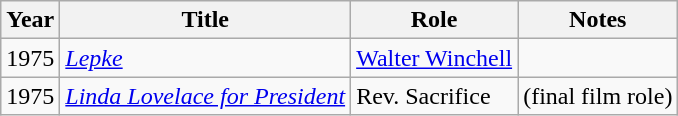<table class="wikitable">
<tr>
<th>Year</th>
<th>Title</th>
<th>Role</th>
<th>Notes</th>
</tr>
<tr>
<td>1975</td>
<td><em><a href='#'>Lepke</a></em></td>
<td><a href='#'>Walter Winchell</a></td>
<td></td>
</tr>
<tr>
<td>1975</td>
<td><em><a href='#'>Linda Lovelace for President</a></em></td>
<td>Rev. Sacrifice</td>
<td>(final film role)</td>
</tr>
</table>
